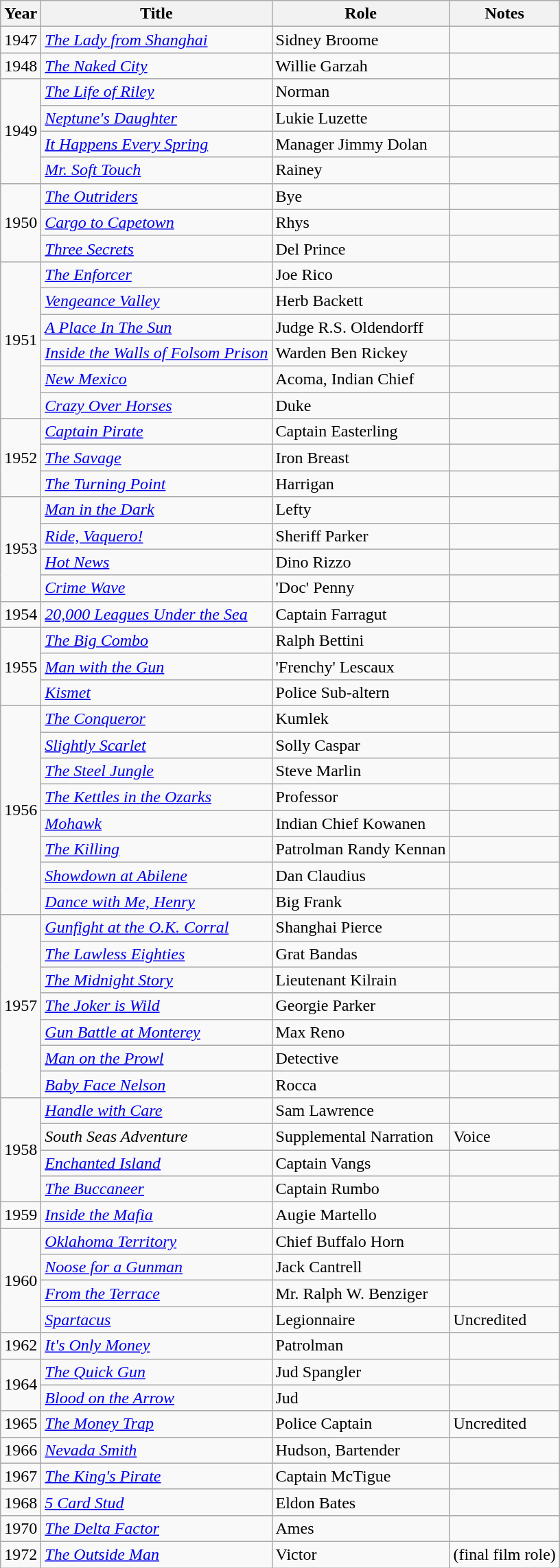<table class=wikitable>
<tr>
<th>Year</th>
<th>Title</th>
<th>Role</th>
<th>Notes</th>
</tr>
<tr>
<td>1947</td>
<td><em><a href='#'>The Lady from Shanghai</a></em></td>
<td>Sidney Broome</td>
<td></td>
</tr>
<tr>
<td>1948</td>
<td><em><a href='#'>The Naked City</a></em></td>
<td>Willie Garzah</td>
<td></td>
</tr>
<tr>
<td rowspan=4>1949</td>
<td><em><a href='#'>The Life of Riley</a></em></td>
<td>Norman</td>
<td></td>
</tr>
<tr>
<td><em><a href='#'>Neptune's Daughter</a></em></td>
<td>Lukie Luzette</td>
<td></td>
</tr>
<tr>
<td><em><a href='#'>It Happens Every Spring</a></em></td>
<td>Manager Jimmy Dolan</td>
<td></td>
</tr>
<tr>
<td><em><a href='#'>Mr. Soft Touch</a></em></td>
<td>Rainey</td>
<td></td>
</tr>
<tr>
<td rowspan=3>1950</td>
<td><em><a href='#'>The Outriders</a></em></td>
<td>Bye</td>
<td></td>
</tr>
<tr>
<td><em><a href='#'>Cargo to Capetown</a></em></td>
<td>Rhys</td>
<td></td>
</tr>
<tr>
<td><em><a href='#'>Three Secrets</a></em></td>
<td>Del Prince</td>
<td></td>
</tr>
<tr>
<td rowspan=6>1951</td>
<td><em><a href='#'>The Enforcer</a></em></td>
<td>Joe Rico</td>
<td></td>
</tr>
<tr>
<td><em><a href='#'>Vengeance Valley</a></em></td>
<td>Herb Backett</td>
<td></td>
</tr>
<tr>
<td><em><a href='#'>A Place In The Sun</a></em></td>
<td>Judge R.S. Oldendorff</td>
<td></td>
</tr>
<tr>
<td><em><a href='#'>Inside the Walls of Folsom Prison</a></em></td>
<td>Warden Ben Rickey</td>
<td></td>
</tr>
<tr>
<td><em><a href='#'>New Mexico</a></em></td>
<td>Acoma, Indian Chief</td>
<td></td>
</tr>
<tr>
<td><em><a href='#'>Crazy Over Horses</a></em></td>
<td>Duke</td>
<td></td>
</tr>
<tr>
<td rowspan=3>1952</td>
<td><em><a href='#'>Captain Pirate</a></em></td>
<td>Captain Easterling</td>
<td></td>
</tr>
<tr>
<td><em><a href='#'>The Savage</a></em></td>
<td>Iron Breast</td>
<td></td>
</tr>
<tr>
<td><em><a href='#'>The Turning Point</a></em></td>
<td>Harrigan</td>
<td></td>
</tr>
<tr>
<td rowspan=4>1953</td>
<td><em><a href='#'>Man in the Dark</a></em></td>
<td>Lefty</td>
<td></td>
</tr>
<tr>
<td><em><a href='#'>Ride, Vaquero!</a></em></td>
<td>Sheriff Parker</td>
<td></td>
</tr>
<tr>
<td><em><a href='#'>Hot News</a></em></td>
<td>Dino Rizzo</td>
<td></td>
</tr>
<tr>
<td><em><a href='#'>Crime Wave</a></em></td>
<td>'Doc' Penny</td>
<td></td>
</tr>
<tr>
<td>1954</td>
<td><em><a href='#'>20,000 Leagues Under the Sea</a></em></td>
<td>Captain Farragut</td>
<td></td>
</tr>
<tr>
<td rowspan=3>1955</td>
<td><em><a href='#'>The Big Combo</a></em></td>
<td>Ralph Bettini</td>
<td></td>
</tr>
<tr>
<td><em><a href='#'>Man with the Gun</a></em></td>
<td>'Frenchy' Lescaux</td>
<td></td>
</tr>
<tr>
<td><em><a href='#'>Kismet</a></em></td>
<td>Police Sub-altern</td>
<td></td>
</tr>
<tr>
<td rowspan=8>1956</td>
<td><em><a href='#'>The Conqueror</a></em></td>
<td>Kumlek</td>
<td></td>
</tr>
<tr>
<td><em><a href='#'>Slightly Scarlet</a></em></td>
<td>Solly Caspar</td>
<td></td>
</tr>
<tr>
<td><em><a href='#'>The Steel Jungle</a></em></td>
<td>Steve Marlin</td>
<td></td>
</tr>
<tr>
<td><em><a href='#'>The Kettles in the Ozarks</a></em></td>
<td>Professor</td>
<td></td>
</tr>
<tr>
<td><em><a href='#'>Mohawk</a></em></td>
<td>Indian Chief Kowanen</td>
<td></td>
</tr>
<tr>
<td><em><a href='#'>The Killing</a></em></td>
<td>Patrolman Randy Kennan</td>
<td></td>
</tr>
<tr>
<td><em><a href='#'>Showdown at Abilene</a></em></td>
<td>Dan Claudius</td>
<td></td>
</tr>
<tr>
<td><em><a href='#'>Dance with Me, Henry</a></em></td>
<td>Big Frank</td>
<td></td>
</tr>
<tr>
<td rowspan=7>1957</td>
<td><em><a href='#'>Gunfight at the O.K. Corral</a></em></td>
<td>Shanghai Pierce</td>
<td></td>
</tr>
<tr>
<td><em><a href='#'>The Lawless Eighties</a></em></td>
<td>Grat Bandas</td>
<td></td>
</tr>
<tr>
<td><em><a href='#'>The Midnight Story</a></em></td>
<td>Lieutenant Kilrain</td>
<td></td>
</tr>
<tr>
<td><em><a href='#'>The Joker is Wild</a></em></td>
<td>Georgie Parker</td>
<td></td>
</tr>
<tr>
<td><em><a href='#'>Gun Battle at Monterey</a></em></td>
<td>Max Reno</td>
<td></td>
</tr>
<tr>
<td><em><a href='#'>Man on the Prowl</a></em></td>
<td>Detective</td>
<td></td>
</tr>
<tr>
<td><em><a href='#'>Baby Face Nelson</a></em></td>
<td>Rocca</td>
<td></td>
</tr>
<tr>
<td rowspan=4>1958</td>
<td><em><a href='#'>Handle with Care</a></em></td>
<td>Sam Lawrence</td>
<td></td>
</tr>
<tr>
<td><em>South Seas Adventure</em></td>
<td>Supplemental Narration</td>
<td>Voice</td>
</tr>
<tr>
<td><em><a href='#'>Enchanted Island</a></em></td>
<td>Captain Vangs</td>
<td></td>
</tr>
<tr>
<td><em><a href='#'>The Buccaneer</a></em></td>
<td>Captain Rumbo</td>
<td></td>
</tr>
<tr>
<td>1959</td>
<td><em><a href='#'>Inside the Mafia</a></em></td>
<td>Augie Martello</td>
<td></td>
</tr>
<tr>
<td rowspan=4>1960</td>
<td><em><a href='#'>Oklahoma Territory</a></em></td>
<td>Chief Buffalo Horn</td>
<td></td>
</tr>
<tr>
<td><em><a href='#'>Noose for a Gunman</a></em></td>
<td>Jack Cantrell</td>
<td></td>
</tr>
<tr>
<td><em><a href='#'>From the Terrace</a></em></td>
<td>Mr. Ralph W. Benziger</td>
<td></td>
</tr>
<tr>
<td><em><a href='#'>Spartacus</a></em></td>
<td>Legionnaire</td>
<td>Uncredited</td>
</tr>
<tr>
<td>1962</td>
<td><em><a href='#'>It's Only Money</a></em></td>
<td>Patrolman</td>
<td></td>
</tr>
<tr>
<td rowspan=2>1964</td>
<td><em><a href='#'>The Quick Gun</a></em></td>
<td>Jud Spangler</td>
<td></td>
</tr>
<tr>
<td><em><a href='#'>Blood on the Arrow</a></em></td>
<td>Jud</td>
<td></td>
</tr>
<tr>
<td>1965</td>
<td><em><a href='#'>The Money Trap</a></em></td>
<td>Police Captain</td>
<td>Uncredited</td>
</tr>
<tr>
<td>1966</td>
<td><em><a href='#'>Nevada Smith</a></em></td>
<td>Hudson, Bartender</td>
<td></td>
</tr>
<tr>
<td>1967</td>
<td><em><a href='#'>The King's Pirate</a></em></td>
<td>Captain McTigue</td>
<td></td>
</tr>
<tr>
<td>1968</td>
<td><em><a href='#'>5 Card Stud</a></em></td>
<td>Eldon Bates</td>
<td></td>
</tr>
<tr>
<td>1970</td>
<td><em><a href='#'>The Delta Factor</a></em></td>
<td>Ames</td>
<td></td>
</tr>
<tr>
<td>1972</td>
<td><em><a href='#'>The Outside Man</a></em></td>
<td>Victor</td>
<td>(final film role)</td>
</tr>
</table>
